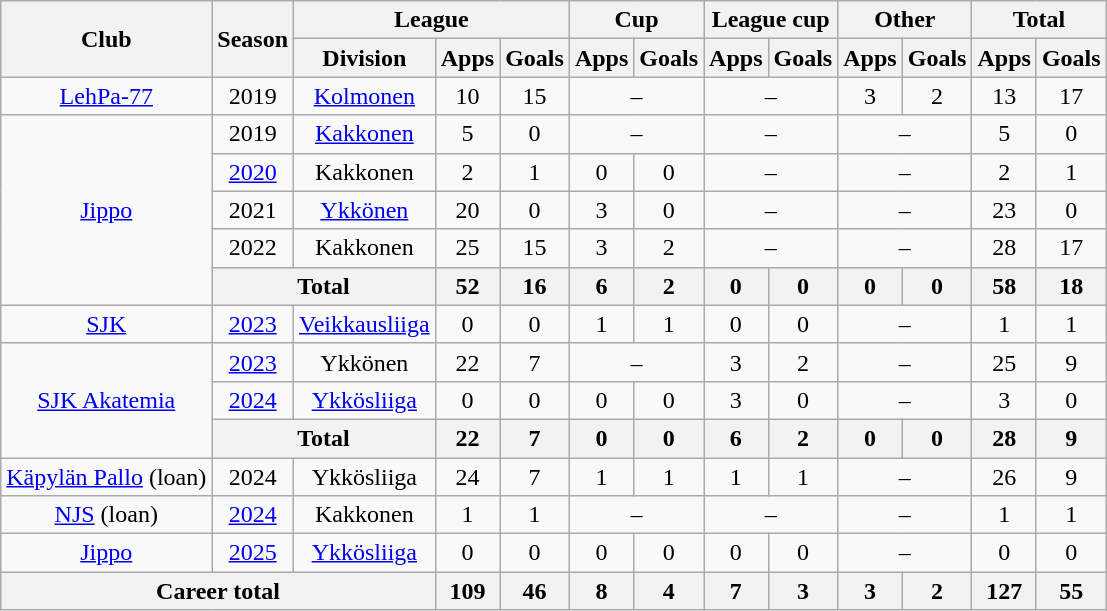<table class="wikitable" style="text-align:center">
<tr>
<th rowspan="2">Club</th>
<th rowspan="2">Season</th>
<th colspan="3">League</th>
<th colspan="2">Cup</th>
<th colspan="2">League cup</th>
<th colspan="2">Other</th>
<th colspan="2">Total</th>
</tr>
<tr>
<th>Division</th>
<th>Apps</th>
<th>Goals</th>
<th>Apps</th>
<th>Goals</th>
<th>Apps</th>
<th>Goals</th>
<th>Apps</th>
<th>Goals</th>
<th>Apps</th>
<th>Goals</th>
</tr>
<tr>
<td><a href='#'>LehPa-77</a></td>
<td>2019</td>
<td><a href='#'>Kolmonen</a></td>
<td>10</td>
<td>15</td>
<td colspan=2>–</td>
<td colspan=2>–</td>
<td>3</td>
<td>2</td>
<td>13</td>
<td>17</td>
</tr>
<tr>
<td rowspan=5><a href='#'>Jippo</a></td>
<td>2019</td>
<td><a href='#'>Kakkonen</a></td>
<td>5</td>
<td>0</td>
<td colspan=2>–</td>
<td colspan=2>–</td>
<td colspan=2>–</td>
<td>5</td>
<td>0</td>
</tr>
<tr>
<td><a href='#'>2020</a></td>
<td>Kakkonen</td>
<td>2</td>
<td>1</td>
<td>0</td>
<td>0</td>
<td colspan=2>–</td>
<td colspan=2>–</td>
<td>2</td>
<td>1</td>
</tr>
<tr>
<td>2021</td>
<td><a href='#'>Ykkönen</a></td>
<td>20</td>
<td>0</td>
<td>3</td>
<td>0</td>
<td colspan=2>–</td>
<td colspan=2>–</td>
<td>23</td>
<td>0</td>
</tr>
<tr>
<td>2022</td>
<td>Kakkonen</td>
<td>25</td>
<td>15</td>
<td>3</td>
<td>2</td>
<td colspan=2>–</td>
<td colspan=2>–</td>
<td>28</td>
<td>17</td>
</tr>
<tr>
<th colspan=2>Total</th>
<th>52</th>
<th>16</th>
<th>6</th>
<th>2</th>
<th>0</th>
<th>0</th>
<th>0</th>
<th>0</th>
<th>58</th>
<th>18</th>
</tr>
<tr>
<td><a href='#'>SJK</a></td>
<td><a href='#'>2023</a></td>
<td><a href='#'>Veikkausliiga</a></td>
<td>0</td>
<td>0</td>
<td>1</td>
<td>1</td>
<td>0</td>
<td>0</td>
<td colspan=2>–</td>
<td>1</td>
<td>1</td>
</tr>
<tr>
<td rowspan=3><a href='#'>SJK Akatemia</a></td>
<td><a href='#'>2023</a></td>
<td>Ykkönen</td>
<td>22</td>
<td>7</td>
<td colspan=2>–</td>
<td>3</td>
<td>2</td>
<td colspan=2>–</td>
<td>25</td>
<td>9</td>
</tr>
<tr>
<td><a href='#'>2024</a></td>
<td><a href='#'>Ykkösliiga</a></td>
<td>0</td>
<td>0</td>
<td>0</td>
<td>0</td>
<td>3</td>
<td>0</td>
<td colspan=2>–</td>
<td>3</td>
<td>0</td>
</tr>
<tr>
<th colspan=2>Total</th>
<th>22</th>
<th>7</th>
<th>0</th>
<th>0</th>
<th>6</th>
<th>2</th>
<th>0</th>
<th>0</th>
<th>28</th>
<th>9</th>
</tr>
<tr>
<td><a href='#'>Käpylän Pallo</a> (loan)</td>
<td>2024</td>
<td>Ykkösliiga</td>
<td>24</td>
<td>7</td>
<td>1</td>
<td>1</td>
<td>1</td>
<td>1</td>
<td colspan=2>–</td>
<td>26</td>
<td>9</td>
</tr>
<tr>
<td><a href='#'>NJS</a> (loan)</td>
<td><a href='#'>2024</a></td>
<td>Kakkonen</td>
<td>1</td>
<td>1</td>
<td colspan=2>–</td>
<td colspan=2>–</td>
<td colspan=2>–</td>
<td>1</td>
<td>1</td>
</tr>
<tr>
<td><a href='#'>Jippo</a></td>
<td><a href='#'>2025</a></td>
<td><a href='#'>Ykkösliiga</a></td>
<td>0</td>
<td>0</td>
<td>0</td>
<td>0</td>
<td>0</td>
<td>0</td>
<td colspan=2>–</td>
<td>0</td>
<td>0</td>
</tr>
<tr>
<th colspan="3">Career total</th>
<th>109</th>
<th>46</th>
<th>8</th>
<th>4</th>
<th>7</th>
<th>3</th>
<th>3</th>
<th>2</th>
<th>127</th>
<th>55</th>
</tr>
</table>
